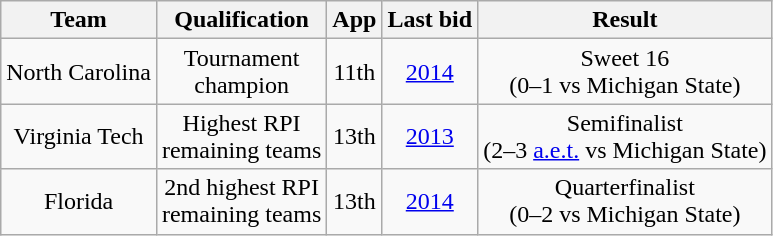<table class="wikitable sortable" style="text-align:center">
<tr>
<th>Team</th>
<th>Qualification</th>
<th>App</th>
<th>Last bid</th>
<th>Result</th>
</tr>
<tr>
<td>North Carolina</td>
<td>Tournament<br>champion</td>
<td>11th</td>
<td><a href='#'>2014</a></td>
<td>Sweet 16<br>(0–1 vs Michigan State)</td>
</tr>
<tr>
<td>Virginia Tech</td>
<td>Highest RPI<br>remaining teams</td>
<td>13th</td>
<td><a href='#'>2013</a></td>
<td>Semifinalist<br>(2–3 <a href='#'>a.e.t.</a> vs Michigan State)</td>
</tr>
<tr>
<td>Florida</td>
<td>2nd highest RPI<br>remaining teams</td>
<td>13th</td>
<td><a href='#'>2014</a></td>
<td>Quarterfinalist<br>(0–2 vs Michigan State)</td>
</tr>
</table>
